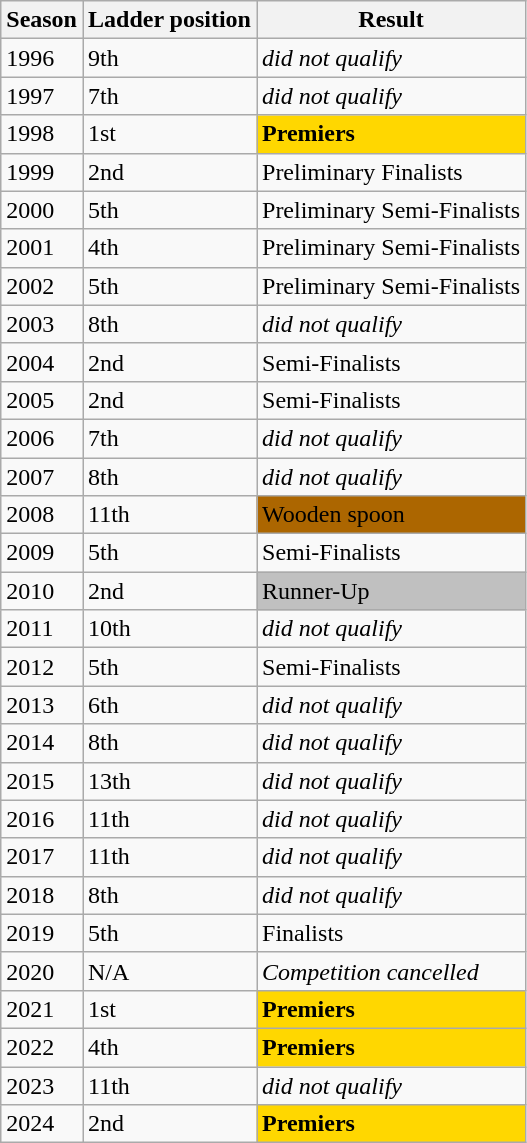<table class="wikitable">
<tr>
<th>Season</th>
<th>Ladder position</th>
<th>Result</th>
</tr>
<tr>
<td>1996</td>
<td>9th</td>
<td><em>did not qualify</em></td>
</tr>
<tr>
<td>1997</td>
<td>7th</td>
<td><em>did not qualify</em></td>
</tr>
<tr>
<td>1998</td>
<td>1st</td>
<td bgcolor="gold"><strong>Premiers</strong></td>
</tr>
<tr>
<td>1999</td>
<td>2nd</td>
<td>Preliminary Finalists</td>
</tr>
<tr>
<td>2000</td>
<td>5th</td>
<td>Preliminary Semi-Finalists</td>
</tr>
<tr>
<td>2001</td>
<td>4th</td>
<td>Preliminary Semi-Finalists</td>
</tr>
<tr>
<td>2002</td>
<td>5th</td>
<td>Preliminary Semi-Finalists</td>
</tr>
<tr>
<td>2003</td>
<td>8th</td>
<td><em>did not qualify</em></td>
</tr>
<tr>
<td>2004</td>
<td>2nd</td>
<td>Semi-Finalists</td>
</tr>
<tr>
<td>2005</td>
<td>2nd</td>
<td>Semi-Finalists</td>
</tr>
<tr>
<td>2006</td>
<td>7th</td>
<td><em>did not qualify</em></td>
</tr>
<tr>
<td>2007</td>
<td>8th</td>
<td><em>did not qualify</em></td>
</tr>
<tr>
<td>2008</td>
<td>11th</td>
<td style="background-color:#ac6600">Wooden spoon</td>
</tr>
<tr>
<td>2009</td>
<td>5th</td>
<td>Semi-Finalists</td>
</tr>
<tr>
<td>2010</td>
<td>2nd</td>
<td bgcolor="silver">Runner-Up</td>
</tr>
<tr>
<td>2011</td>
<td>10th</td>
<td><em>did not qualify</em></td>
</tr>
<tr>
<td>2012</td>
<td>5th</td>
<td>Semi-Finalists</td>
</tr>
<tr>
<td>2013</td>
<td>6th</td>
<td><em>did not qualify</em></td>
</tr>
<tr>
<td>2014</td>
<td>8th</td>
<td><em>did not qualify</em></td>
</tr>
<tr>
<td>2015</td>
<td>13th</td>
<td><em>did not qualify</em></td>
</tr>
<tr>
<td>2016</td>
<td>11th</td>
<td><em>did not qualify</em></td>
</tr>
<tr>
<td>2017</td>
<td>11th</td>
<td><em>did not qualify</em></td>
</tr>
<tr>
<td>2018</td>
<td>8th</td>
<td><em>did not qualify</em></td>
</tr>
<tr>
<td>2019</td>
<td>5th</td>
<td>Finalists</td>
</tr>
<tr>
<td>2020</td>
<td>N/A</td>
<td><em>Competition cancelled</em></td>
</tr>
<tr>
<td>2021</td>
<td>1st</td>
<td bgcolor="gold"><strong>Premiers</strong></td>
</tr>
<tr>
<td>2022</td>
<td>4th</td>
<td bgcolor="gold"><strong>Premiers</strong></td>
</tr>
<tr>
<td>2023</td>
<td>11th</td>
<td><em>did not qualify</em></td>
</tr>
<tr>
<td>2024</td>
<td>2nd</td>
<td bgcolor="gold"><strong>Premiers</strong></td>
</tr>
</table>
